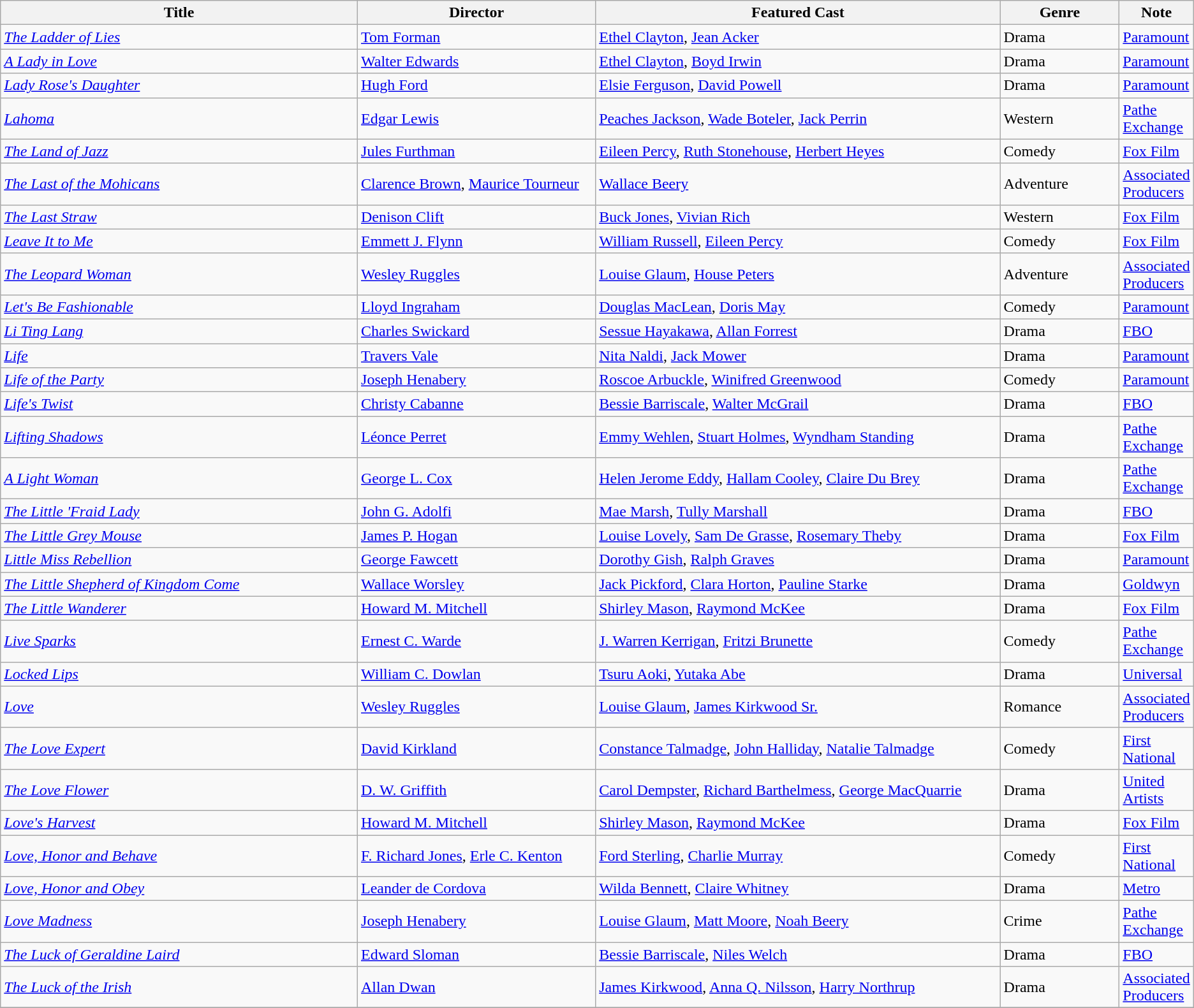<table class="wikitable">
<tr>
<th style="width:30%;">Title</th>
<th style="width:20%;">Director</th>
<th style="width:34%;">Featured Cast</th>
<th style="width:10%;">Genre</th>
<th style="width:10%;">Note</th>
</tr>
<tr>
<td><em><a href='#'>The Ladder of Lies</a></em></td>
<td><a href='#'>Tom Forman</a></td>
<td><a href='#'>Ethel Clayton</a>, <a href='#'>Jean Acker</a></td>
<td>Drama</td>
<td><a href='#'>Paramount</a></td>
</tr>
<tr>
<td><em><a href='#'>A Lady in Love</a></em></td>
<td><a href='#'>Walter Edwards</a></td>
<td><a href='#'>Ethel Clayton</a>, <a href='#'>Boyd Irwin</a></td>
<td>Drama</td>
<td><a href='#'>Paramount</a></td>
</tr>
<tr>
<td><em><a href='#'>Lady Rose's Daughter</a></em></td>
<td><a href='#'>Hugh Ford</a></td>
<td><a href='#'>Elsie Ferguson</a>, <a href='#'>David Powell</a></td>
<td>Drama</td>
<td><a href='#'>Paramount</a></td>
</tr>
<tr>
<td><em><a href='#'>Lahoma</a></em></td>
<td><a href='#'>Edgar Lewis</a></td>
<td><a href='#'>Peaches Jackson</a>, <a href='#'>Wade Boteler</a>, <a href='#'>Jack Perrin</a></td>
<td>Western</td>
<td><a href='#'>Pathe Exchange</a></td>
</tr>
<tr>
<td><em><a href='#'>The Land of Jazz</a></em></td>
<td><a href='#'>Jules Furthman</a></td>
<td><a href='#'>Eileen Percy</a>, <a href='#'>Ruth Stonehouse</a>, <a href='#'>Herbert Heyes</a></td>
<td>Comedy</td>
<td><a href='#'>Fox Film</a></td>
</tr>
<tr>
<td><em><a href='#'>The Last of the Mohicans</a></em></td>
<td><a href='#'>Clarence Brown</a>, <a href='#'>Maurice Tourneur</a></td>
<td><a href='#'>Wallace Beery</a></td>
<td>Adventure</td>
<td><a href='#'>Associated Producers</a></td>
</tr>
<tr>
<td><em><a href='#'>The Last Straw</a></em></td>
<td><a href='#'>Denison Clift</a></td>
<td><a href='#'>Buck Jones</a>, <a href='#'>Vivian Rich</a></td>
<td>Western</td>
<td><a href='#'>Fox Film</a></td>
</tr>
<tr>
<td><em><a href='#'>Leave It to Me</a></em></td>
<td><a href='#'>Emmett J. Flynn</a></td>
<td><a href='#'>William Russell</a>, <a href='#'>Eileen Percy</a></td>
<td>Comedy</td>
<td><a href='#'>Fox Film</a></td>
</tr>
<tr>
<td><em><a href='#'>The Leopard Woman</a></em></td>
<td><a href='#'>Wesley Ruggles</a></td>
<td><a href='#'>Louise Glaum</a>, <a href='#'>House Peters</a></td>
<td>Adventure</td>
<td><a href='#'>Associated Producers</a></td>
</tr>
<tr>
<td><em><a href='#'>Let's Be Fashionable</a></em></td>
<td><a href='#'>Lloyd Ingraham</a></td>
<td><a href='#'>Douglas MacLean</a>, <a href='#'>Doris May</a></td>
<td>Comedy</td>
<td><a href='#'>Paramount</a></td>
</tr>
<tr>
<td><em><a href='#'>Li Ting Lang</a></em></td>
<td><a href='#'>Charles Swickard</a></td>
<td><a href='#'>Sessue Hayakawa</a>, <a href='#'>Allan Forrest</a></td>
<td>Drama</td>
<td><a href='#'>FBO</a></td>
</tr>
<tr>
<td><em><a href='#'>Life</a></em></td>
<td><a href='#'>Travers Vale</a></td>
<td><a href='#'>Nita Naldi</a>, <a href='#'>Jack Mower</a></td>
<td>Drama</td>
<td><a href='#'>Paramount</a></td>
</tr>
<tr>
<td><em><a href='#'>Life of the Party</a></em></td>
<td><a href='#'>Joseph Henabery</a></td>
<td><a href='#'>Roscoe Arbuckle</a>, <a href='#'>Winifred Greenwood</a></td>
<td>Comedy</td>
<td><a href='#'>Paramount</a></td>
</tr>
<tr>
<td><em><a href='#'>Life's Twist</a></em></td>
<td><a href='#'>Christy Cabanne</a></td>
<td><a href='#'>Bessie Barriscale</a>, <a href='#'>Walter McGrail</a></td>
<td>Drama</td>
<td><a href='#'>FBO</a></td>
</tr>
<tr>
<td><em><a href='#'>Lifting Shadows</a></em></td>
<td><a href='#'>Léonce Perret</a></td>
<td><a href='#'>Emmy Wehlen</a>, <a href='#'>Stuart Holmes</a>, <a href='#'>Wyndham Standing</a></td>
<td>Drama</td>
<td><a href='#'>Pathe Exchange</a></td>
</tr>
<tr>
<td><em><a href='#'>A Light Woman</a></em></td>
<td><a href='#'>George L. Cox</a></td>
<td><a href='#'>Helen Jerome Eddy</a>, <a href='#'>Hallam Cooley</a>, <a href='#'>Claire Du Brey</a></td>
<td>Drama</td>
<td><a href='#'>Pathe Exchange</a></td>
</tr>
<tr>
<td><em><a href='#'>The Little 'Fraid Lady</a></em></td>
<td><a href='#'>John G. Adolfi</a></td>
<td><a href='#'>Mae Marsh</a>, <a href='#'>Tully Marshall</a></td>
<td>Drama</td>
<td><a href='#'>FBO</a></td>
</tr>
<tr>
<td><em><a href='#'>The Little Grey Mouse</a></em></td>
<td><a href='#'>James P. Hogan</a></td>
<td><a href='#'>Louise Lovely</a>, <a href='#'>Sam De Grasse</a>, <a href='#'>Rosemary Theby</a></td>
<td>Drama</td>
<td><a href='#'>Fox Film</a></td>
</tr>
<tr>
<td><em><a href='#'>Little Miss Rebellion</a></em></td>
<td><a href='#'>George Fawcett</a></td>
<td><a href='#'>Dorothy Gish</a>, <a href='#'>Ralph Graves</a></td>
<td>Drama</td>
<td><a href='#'>Paramount</a></td>
</tr>
<tr>
<td><em><a href='#'>The Little Shepherd of Kingdom Come</a></em></td>
<td><a href='#'>Wallace Worsley</a></td>
<td><a href='#'>Jack Pickford</a>, <a href='#'>Clara Horton</a>, <a href='#'>Pauline Starke</a></td>
<td>Drama</td>
<td><a href='#'>Goldwyn</a></td>
</tr>
<tr>
<td><em><a href='#'>The Little Wanderer</a></em></td>
<td><a href='#'>Howard M. Mitchell</a></td>
<td><a href='#'>Shirley Mason</a>, <a href='#'>Raymond McKee</a></td>
<td>Drama</td>
<td><a href='#'>Fox Film</a></td>
</tr>
<tr>
<td><em><a href='#'>Live Sparks</a></em></td>
<td><a href='#'>Ernest C. Warde</a></td>
<td><a href='#'>J. Warren Kerrigan</a>, <a href='#'>Fritzi Brunette</a></td>
<td>Comedy</td>
<td><a href='#'>Pathe Exchange</a></td>
</tr>
<tr>
<td><em><a href='#'>Locked Lips</a></em></td>
<td><a href='#'>William C. Dowlan</a></td>
<td><a href='#'>Tsuru Aoki</a>, <a href='#'>Yutaka Abe</a></td>
<td>Drama</td>
<td><a href='#'>Universal</a></td>
</tr>
<tr>
<td><em><a href='#'>Love</a></em></td>
<td><a href='#'>Wesley Ruggles</a></td>
<td><a href='#'>Louise Glaum</a>, <a href='#'>James Kirkwood Sr.</a></td>
<td>Romance</td>
<td><a href='#'>Associated Producers</a></td>
</tr>
<tr>
<td><em><a href='#'>The Love Expert</a></em></td>
<td><a href='#'>David Kirkland</a></td>
<td><a href='#'>Constance Talmadge</a>, <a href='#'>John Halliday</a>, <a href='#'>Natalie Talmadge</a></td>
<td>Comedy</td>
<td><a href='#'>First National</a></td>
</tr>
<tr>
<td><em><a href='#'>The Love Flower</a></em></td>
<td><a href='#'>D. W. Griffith</a></td>
<td><a href='#'>Carol Dempster</a>, <a href='#'>Richard Barthelmess</a>, <a href='#'>George MacQuarrie</a></td>
<td>Drama</td>
<td><a href='#'>United Artists</a></td>
</tr>
<tr>
<td><em><a href='#'>Love's Harvest</a></em></td>
<td><a href='#'>Howard M. Mitchell</a></td>
<td><a href='#'>Shirley Mason</a>, <a href='#'>Raymond McKee</a></td>
<td>Drama</td>
<td><a href='#'>Fox Film</a></td>
</tr>
<tr>
<td><em><a href='#'>Love, Honor and Behave</a></em></td>
<td><a href='#'>F. Richard Jones</a>, <a href='#'>Erle C. Kenton</a></td>
<td><a href='#'>Ford Sterling</a>, <a href='#'>Charlie Murray</a></td>
<td>Comedy</td>
<td><a href='#'>First National</a></td>
</tr>
<tr>
<td><em><a href='#'>Love, Honor and Obey</a></em></td>
<td><a href='#'>Leander de Cordova</a></td>
<td><a href='#'>Wilda Bennett</a>, <a href='#'>Claire Whitney</a></td>
<td>Drama</td>
<td><a href='#'>Metro</a></td>
</tr>
<tr>
<td><em><a href='#'>Love Madness</a></em></td>
<td><a href='#'>Joseph Henabery</a></td>
<td><a href='#'>Louise Glaum</a>, <a href='#'>Matt Moore</a>, <a href='#'>Noah Beery</a></td>
<td>Crime</td>
<td><a href='#'>Pathe Exchange</a></td>
</tr>
<tr>
<td><em><a href='#'>The Luck of Geraldine Laird</a></em></td>
<td><a href='#'>Edward Sloman</a></td>
<td><a href='#'>Bessie Barriscale</a>, <a href='#'>Niles Welch</a></td>
<td>Drama</td>
<td><a href='#'>FBO</a></td>
</tr>
<tr>
<td><em><a href='#'>The Luck of the Irish</a></em></td>
<td><a href='#'>Allan Dwan</a></td>
<td><a href='#'>James Kirkwood</a>, <a href='#'>Anna Q. Nilsson</a>, <a href='#'>Harry Northrup</a></td>
<td>Drama</td>
<td><a href='#'>Associated Producers</a></td>
</tr>
<tr>
</tr>
</table>
